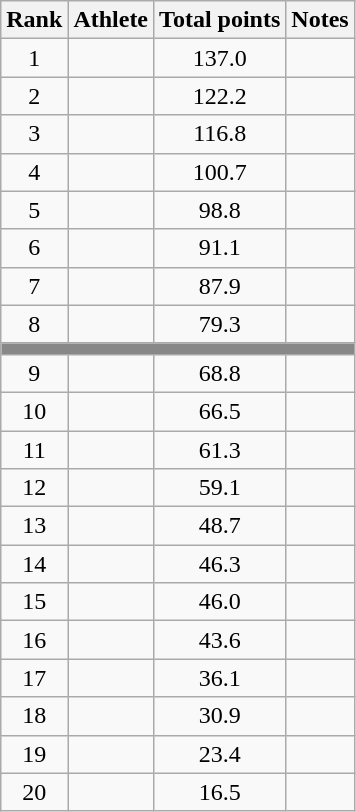<table class="wikitable sortable" style="text-align:center">
<tr>
<th scope="col">Rank</th>
<th scope="col">Athlete</th>
<th scope="col">Total points</th>
<th scope="col">Notes</th>
</tr>
<tr>
<td>1</td>
<td align=left></td>
<td>137.0</td>
<td></td>
</tr>
<tr>
<td>2</td>
<td align=left></td>
<td>122.2</td>
<td></td>
</tr>
<tr>
<td>3</td>
<td align=left></td>
<td>116.8</td>
<td></td>
</tr>
<tr>
<td>4</td>
<td align=left></td>
<td>100.7</td>
<td></td>
</tr>
<tr>
<td>5</td>
<td align=left></td>
<td>98.8</td>
<td></td>
</tr>
<tr>
<td>6</td>
<td align=left></td>
<td>91.1</td>
<td></td>
</tr>
<tr>
<td>7</td>
<td align=left></td>
<td>87.9</td>
<td></td>
</tr>
<tr>
<td>8</td>
<td align=left></td>
<td>79.3</td>
<td></td>
</tr>
<tr>
<td colspan="4" bgcolor=888888></td>
</tr>
<tr>
<td>9</td>
<td align=left></td>
<td>68.8</td>
<td></td>
</tr>
<tr>
<td>10</td>
<td align=left></td>
<td>66.5</td>
<td></td>
</tr>
<tr>
<td>11</td>
<td align=left></td>
<td>61.3</td>
<td></td>
</tr>
<tr>
<td>12</td>
<td align=left></td>
<td>59.1</td>
<td></td>
</tr>
<tr>
<td>13</td>
<td align=left></td>
<td>48.7</td>
<td></td>
</tr>
<tr>
<td>14</td>
<td align=left></td>
<td>46.3</td>
<td></td>
</tr>
<tr>
<td>15</td>
<td align=left></td>
<td>46.0</td>
<td></td>
</tr>
<tr>
<td>16</td>
<td align=left></td>
<td>43.6</td>
<td></td>
</tr>
<tr>
<td>17</td>
<td align=left></td>
<td>36.1</td>
<td></td>
</tr>
<tr>
<td>18</td>
<td align=left></td>
<td>30.9</td>
<td></td>
</tr>
<tr>
<td>19</td>
<td align=left></td>
<td>23.4</td>
<td></td>
</tr>
<tr>
<td>20</td>
<td align=left></td>
<td>16.5</td>
<td></td>
</tr>
</table>
